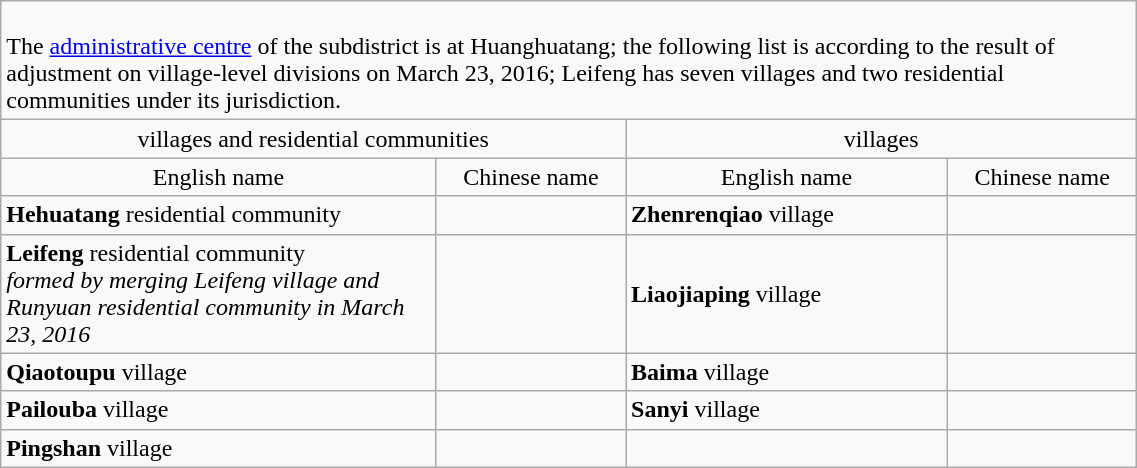<table class="wikitable" width="60%">
<tr align=lleft>
<td colspan=4 width="60%"><br>The <a href='#'>administrative centre</a> of the subdistrict is at Huanghuatang; the following list is according to the result of adjustment on village-level divisions on March 23, 2016; Leifeng has seven villages and two residential communities under its jurisdiction.</td>
</tr>
<tr align=center>
<td align=center colspan=2 width="33%">villages and residential communities</td>
<td align=center colspan=2 width="27%">villages</td>
</tr>
<tr align=center>
<td width="23%">English name</td>
<td>Chinese name</td>
<td width="17%">English name</td>
<td>Chinese name</td>
</tr>
<tr align=left>
<td><strong>Hehuatang</strong> residential community</td>
<td></td>
<td><strong>Zhenrenqiao</strong> village</td>
<td></td>
</tr>
<tr align=left>
<td><strong>Leifeng</strong> residential community<br><em>formed by merging Leifeng village and Runyuan residential community in March 23, 2016</em></td>
<td><br></td>
<td><strong>Liaojiaping</strong> village</td>
<td></td>
</tr>
<tr align=left>
<td><strong>Qiaotoupu</strong> village</td>
<td></td>
<td><strong>Baima</strong> village</td>
<td></td>
</tr>
<tr align=left>
<td><strong>Pailouba</strong> village</td>
<td></td>
<td><strong>Sanyi</strong> village</td>
<td></td>
</tr>
<tr align=left>
<td><strong>Pingshan</strong> village</td>
<td></td>
<td></td>
<td></td>
</tr>
</table>
